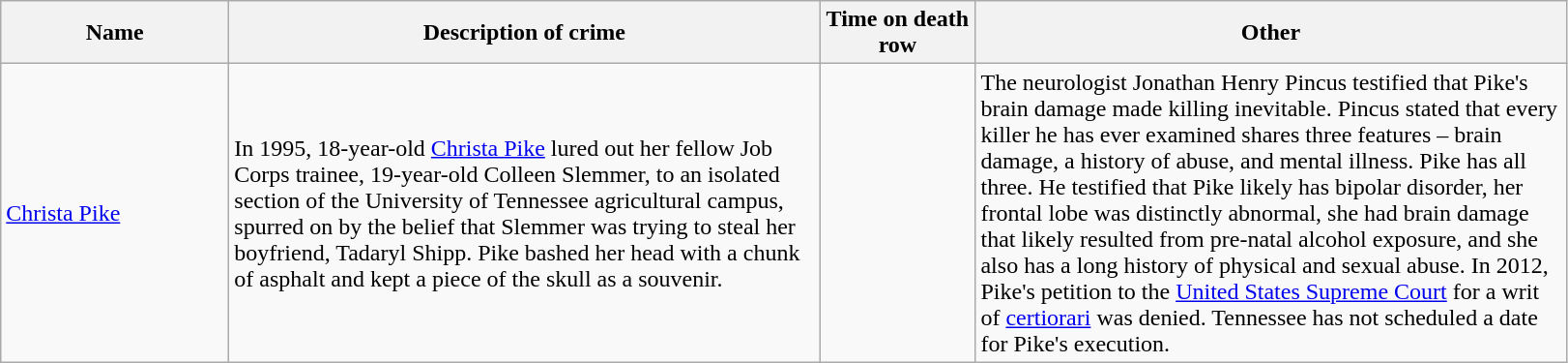<table class="wikitable sortable">
<tr>
<th style="width:150px;"><strong>Name</strong></th>
<th style="width:400px;"><strong>Description of crime</strong></th>
<th style="width:100px;"><strong>Time on death row</strong></th>
<th style="width:400px;"><strong>Other</strong></th>
</tr>
<tr>
<td><a href='#'>Christa Pike</a></td>
<td>In 1995, 18-year-old <a href='#'>Christa Pike</a> lured out her fellow Job Corps trainee, 19-year-old Colleen Slemmer, to an isolated section of the University of Tennessee agricultural campus, spurred on by the belief that Slemmer was trying to steal her boyfriend, Tadaryl Shipp. Pike bashed her head with a chunk of asphalt and kept a piece of the skull as a souvenir.</td>
<td></td>
<td>The neurologist Jonathan Henry Pincus testified that Pike's brain damage made killing inevitable. Pincus stated that every killer he has ever examined shares three features – brain damage, a history of abuse, and mental illness. Pike has all three. He testified that Pike likely has bipolar disorder, her frontal lobe was distinctly abnormal, she had brain damage that likely resulted from pre-natal alcohol exposure, and she also has a long history of physical and sexual abuse. In 2012, Pike's petition to the <a href='#'>United States Supreme Court</a> for a writ of <a href='#'>certiorari</a> was denied. Tennessee has not scheduled a date for Pike's execution.</td>
</tr>
</table>
